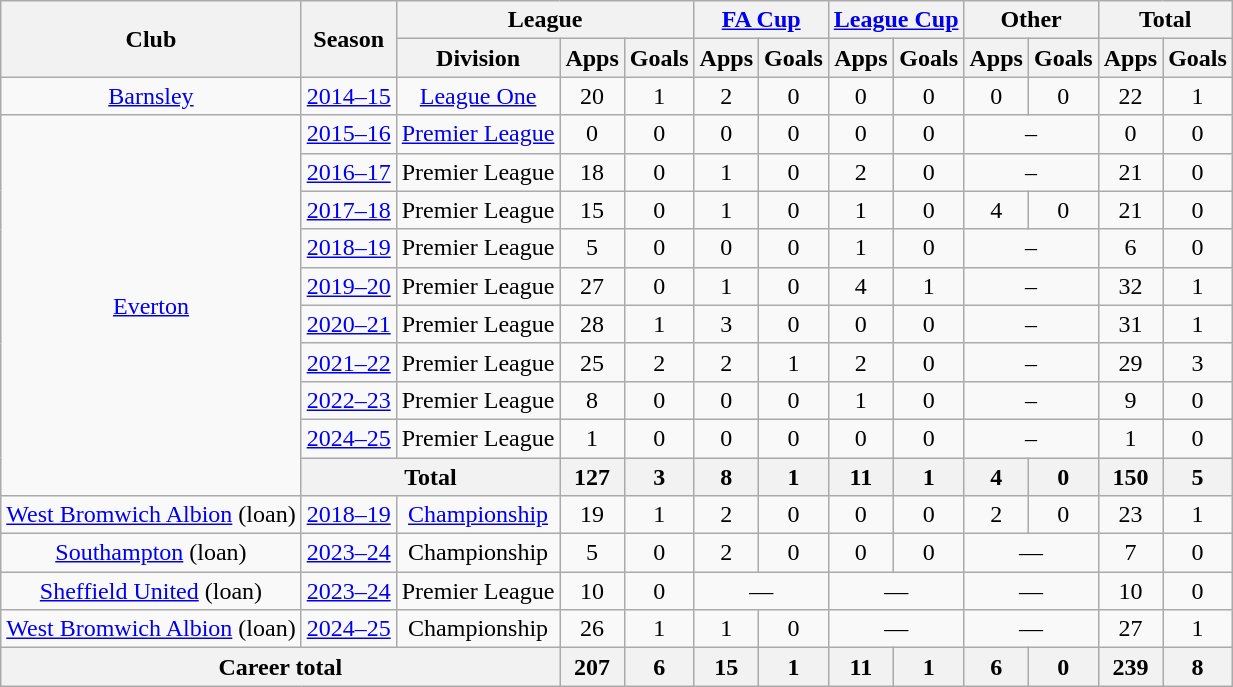<table class="wikitable" style="text-align:center">
<tr>
<th rowspan="2">Club</th>
<th rowspan="2">Season</th>
<th colspan="3">League</th>
<th colspan="2"><a href='#'>FA Cup</a></th>
<th colspan="2"><a href='#'>League Cup</a></th>
<th colspan="2">Other</th>
<th colspan="2">Total</th>
</tr>
<tr>
<th>Division</th>
<th>Apps</th>
<th>Goals</th>
<th>Apps</th>
<th>Goals</th>
<th>Apps</th>
<th>Goals</th>
<th>Apps</th>
<th>Goals</th>
<th>Apps</th>
<th>Goals</th>
</tr>
<tr>
<td><a href='#'>Barnsley</a></td>
<td><a href='#'>2014–15</a></td>
<td><a href='#'>League One</a></td>
<td>20</td>
<td>1</td>
<td>2</td>
<td>0</td>
<td>0</td>
<td>0</td>
<td>0</td>
<td>0</td>
<td>22</td>
<td>1</td>
</tr>
<tr>
<td rowspan="10"><a href='#'>Everton</a></td>
<td><a href='#'>2015–16</a></td>
<td><a href='#'>Premier League</a></td>
<td>0</td>
<td>0</td>
<td>0</td>
<td>0</td>
<td>0</td>
<td>0</td>
<td colspan="2">–</td>
<td>0</td>
<td>0</td>
</tr>
<tr>
<td><a href='#'>2016–17</a></td>
<td>Premier League</td>
<td>18</td>
<td>0</td>
<td>1</td>
<td>0</td>
<td>2</td>
<td>0</td>
<td colspan="2">–</td>
<td>21</td>
<td>0</td>
</tr>
<tr>
<td><a href='#'>2017–18</a></td>
<td>Premier League</td>
<td>15</td>
<td>0</td>
<td>1</td>
<td>0</td>
<td>1</td>
<td>0</td>
<td>4</td>
<td>0</td>
<td>21</td>
<td>0</td>
</tr>
<tr>
<td><a href='#'>2018–19</a></td>
<td>Premier League</td>
<td>5</td>
<td>0</td>
<td>0</td>
<td>0</td>
<td>1</td>
<td>0</td>
<td colspan="2">–</td>
<td>6</td>
<td>0</td>
</tr>
<tr>
<td><a href='#'>2019–20</a></td>
<td>Premier League</td>
<td>27</td>
<td>0</td>
<td>1</td>
<td>0</td>
<td>4</td>
<td>1</td>
<td colspan="2">–</td>
<td>32</td>
<td>1</td>
</tr>
<tr>
<td><a href='#'>2020–21</a></td>
<td>Premier League</td>
<td>28</td>
<td>1</td>
<td>3</td>
<td>0</td>
<td>0</td>
<td>0</td>
<td colspan="2">–</td>
<td>31</td>
<td>1</td>
</tr>
<tr>
<td><a href='#'>2021–22</a></td>
<td>Premier League</td>
<td>25</td>
<td>2</td>
<td>2</td>
<td>1</td>
<td>2</td>
<td>0</td>
<td colspan="2">–</td>
<td>29</td>
<td>3</td>
</tr>
<tr>
<td><a href='#'>2022–23</a></td>
<td>Premier League</td>
<td>8</td>
<td>0</td>
<td>0</td>
<td>0</td>
<td>1</td>
<td>0</td>
<td colspan="2">–</td>
<td>9</td>
<td>0</td>
</tr>
<tr>
<td><a href='#'>2024–25</a></td>
<td>Premier League</td>
<td>1</td>
<td>0</td>
<td>0</td>
<td>0</td>
<td>0</td>
<td>0</td>
<td colspan="2">–</td>
<td>1</td>
<td>0</td>
</tr>
<tr>
<th colspan="2">Total</th>
<th>127</th>
<th>3</th>
<th>8</th>
<th>1</th>
<th>11</th>
<th>1</th>
<th>4</th>
<th>0</th>
<th>150</th>
<th>5</th>
</tr>
<tr>
<td><a href='#'>West Bromwich Albion</a> (loan)</td>
<td><a href='#'>2018–19</a></td>
<td><a href='#'>Championship</a></td>
<td>19</td>
<td>1</td>
<td>2</td>
<td>0</td>
<td>0</td>
<td>0</td>
<td>2</td>
<td>0</td>
<td>23</td>
<td>1</td>
</tr>
<tr>
<td><a href='#'>Southampton</a> (loan)</td>
<td><a href='#'>2023–24</a></td>
<td>Championship</td>
<td>5</td>
<td>0</td>
<td>2</td>
<td>0</td>
<td>0</td>
<td>0</td>
<td colspan="2">—</td>
<td>7</td>
<td>0</td>
</tr>
<tr>
<td><a href='#'>Sheffield United</a> (loan)</td>
<td><a href='#'>2023–24</a></td>
<td>Premier League</td>
<td>10</td>
<td>0</td>
<td colspan="2">—</td>
<td colspan="2">—</td>
<td colspan="2">—</td>
<td>10</td>
<td>0</td>
</tr>
<tr>
<td><a href='#'>West Bromwich Albion</a> (loan)</td>
<td><a href='#'>2024–25</a></td>
<td>Championship</td>
<td>26</td>
<td>1</td>
<td>1</td>
<td>0</td>
<td colspan="2">—</td>
<td colspan="2">—</td>
<td>27</td>
<td>1</td>
</tr>
<tr>
<th colspan="3">Career total</th>
<th>207</th>
<th>6</th>
<th>15</th>
<th>1</th>
<th>11</th>
<th>1</th>
<th>6</th>
<th>0</th>
<th>239</th>
<th>8</th>
</tr>
</table>
